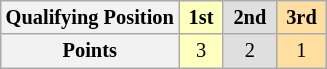<table class="wikitable" style="font-size:85%; text-align:center">
<tr>
<th>Qualifying Position</th>
<td style="background:#ffffbf;"> <strong>1st</strong> </td>
<td style="background:#dfdfdf;"> <strong>2nd</strong> </td>
<td style="background:#ffdf9f;"> <strong>3rd</strong> </td>
</tr>
<tr>
<th>Points</th>
<td style="background:#ffffbf;">3</td>
<td style="background:#dfdfdf;">2</td>
<td style="background:#ffdf9f;">1</td>
</tr>
</table>
